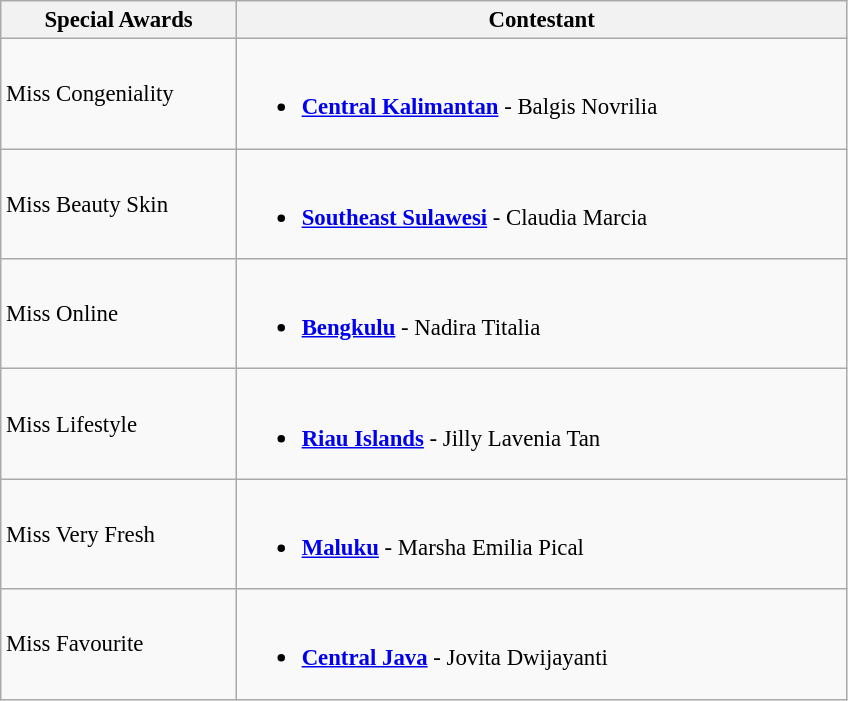<table class="wikitable" style="font-size: 95%;">
<tr>
<th width="150">Special Awards</th>
<th width="400">Contestant</th>
</tr>
<tr>
<td>Miss Congeniality</td>
<td><br><ul><li> <strong><a href='#'>Central Kalimantan</a></strong> - Balgis Novrilia</li></ul></td>
</tr>
<tr>
<td>Miss Beauty Skin</td>
<td><br><ul><li> <strong><a href='#'>Southeast Sulawesi</a></strong> - Claudia Marcia</li></ul></td>
</tr>
<tr>
<td>Miss Online</td>
<td><br><ul><li> <strong><a href='#'>Bengkulu</a></strong> - Nadira Titalia</li></ul></td>
</tr>
<tr>
<td>Miss Lifestyle</td>
<td><br><ul><li> <strong><a href='#'>Riau Islands</a></strong> - Jilly Lavenia Tan</li></ul></td>
</tr>
<tr>
<td>Miss Very Fresh</td>
<td><br><ul><li> <strong><a href='#'>Maluku</a></strong> - Marsha Emilia Pical</li></ul></td>
</tr>
<tr>
<td>Miss Favourite</td>
<td><br><ul><li> <strong><a href='#'>Central Java</a></strong> - Jovita Dwijayanti</li></ul></td>
</tr>
</table>
